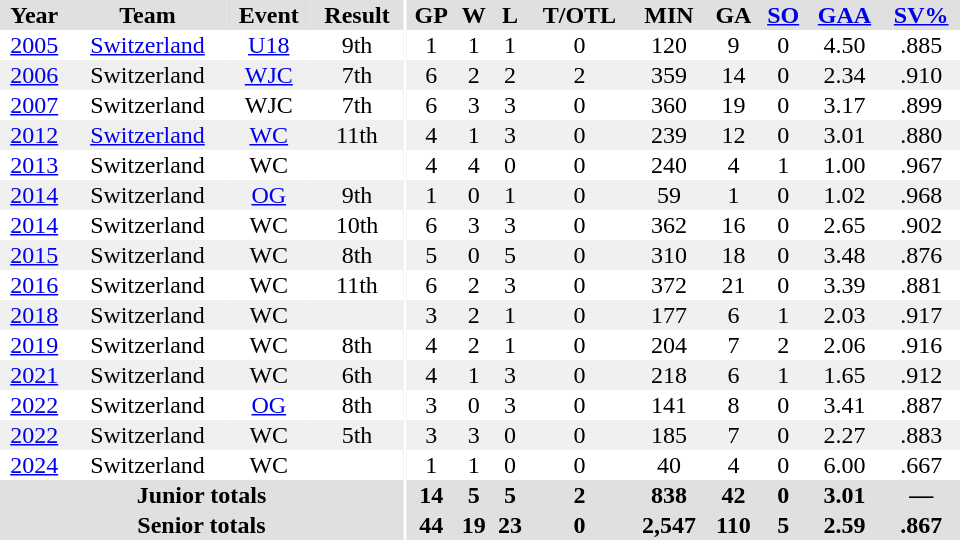<table border="0" cellpadding="1" cellspacing="0" ID="Table3" style="text-align:center; width:40em">
<tr ALIGN="center" bgcolor="#e0e0e0">
<th>Year</th>
<th>Team</th>
<th>Event</th>
<th>Result</th>
<th rowspan="99" bgcolor="#fff"></th>
<th>GP</th>
<th>W</th>
<th>L</th>
<th>T/OTL</th>
<th>MIN</th>
<th>GA</th>
<th><a href='#'>SO</a></th>
<th><a href='#'>GAA</a></th>
<th><a href='#'>SV%</a></th>
</tr>
<tr>
<td><a href='#'>2005</a></td>
<td><a href='#'>Switzerland</a></td>
<td><a href='#'>U18</a></td>
<td>9th</td>
<td>1</td>
<td>1</td>
<td>1</td>
<td>0</td>
<td>120</td>
<td>9</td>
<td>0</td>
<td>4.50</td>
<td>.885</td>
</tr>
<tr bgcolor="#f0f0f0">
<td><a href='#'>2006</a></td>
<td>Switzerland</td>
<td><a href='#'>WJC</a></td>
<td>7th</td>
<td>6</td>
<td>2</td>
<td>2</td>
<td>2</td>
<td>359</td>
<td>14</td>
<td>0</td>
<td>2.34</td>
<td>.910</td>
</tr>
<tr>
<td><a href='#'>2007</a></td>
<td>Switzerland</td>
<td>WJC</td>
<td>7th</td>
<td>6</td>
<td>3</td>
<td>3</td>
<td>0</td>
<td>360</td>
<td>19</td>
<td>0</td>
<td>3.17</td>
<td>.899</td>
</tr>
<tr bgcolor="#f0f0f0">
<td><a href='#'>2012</a></td>
<td><a href='#'>Switzerland</a></td>
<td><a href='#'>WC</a></td>
<td>11th</td>
<td>4</td>
<td>1</td>
<td>3</td>
<td>0</td>
<td>239</td>
<td>12</td>
<td>0</td>
<td>3.01</td>
<td>.880</td>
</tr>
<tr>
<td><a href='#'>2013</a></td>
<td>Switzerland</td>
<td>WC</td>
<td></td>
<td>4</td>
<td>4</td>
<td>0</td>
<td>0</td>
<td>240</td>
<td>4</td>
<td>1</td>
<td>1.00</td>
<td>.967</td>
</tr>
<tr bgcolor="#f0f0f0">
<td><a href='#'>2014</a></td>
<td>Switzerland</td>
<td><a href='#'>OG</a></td>
<td>9th</td>
<td>1</td>
<td>0</td>
<td>1</td>
<td>0</td>
<td>59</td>
<td>1</td>
<td>0</td>
<td>1.02</td>
<td>.968</td>
</tr>
<tr>
<td><a href='#'>2014</a></td>
<td>Switzerland</td>
<td>WC</td>
<td>10th</td>
<td>6</td>
<td>3</td>
<td>3</td>
<td>0</td>
<td>362</td>
<td>16</td>
<td>0</td>
<td>2.65</td>
<td>.902</td>
</tr>
<tr bgcolor="#f0f0f0">
<td><a href='#'>2015</a></td>
<td>Switzerland</td>
<td>WC</td>
<td>8th</td>
<td>5</td>
<td>0</td>
<td>5</td>
<td>0</td>
<td>310</td>
<td>18</td>
<td>0</td>
<td>3.48</td>
<td>.876</td>
</tr>
<tr>
<td><a href='#'>2016</a></td>
<td>Switzerland</td>
<td>WC</td>
<td>11th</td>
<td>6</td>
<td>2</td>
<td>3</td>
<td>0</td>
<td>372</td>
<td>21</td>
<td>0</td>
<td>3.39</td>
<td>.881</td>
</tr>
<tr bgcolor="#f0f0f0">
<td><a href='#'>2018</a></td>
<td>Switzerland</td>
<td>WC</td>
<td></td>
<td>3</td>
<td>2</td>
<td>1</td>
<td>0</td>
<td>177</td>
<td>6</td>
<td>1</td>
<td>2.03</td>
<td>.917</td>
</tr>
<tr>
<td><a href='#'>2019</a></td>
<td>Switzerland</td>
<td>WC</td>
<td>8th</td>
<td>4</td>
<td>2</td>
<td>1</td>
<td>0</td>
<td>204</td>
<td>7</td>
<td>2</td>
<td>2.06</td>
<td>.916</td>
</tr>
<tr bgcolor="#f0f0f0">
<td><a href='#'>2021</a></td>
<td>Switzerland</td>
<td>WC</td>
<td>6th</td>
<td>4</td>
<td>1</td>
<td>3</td>
<td>0</td>
<td>218</td>
<td>6</td>
<td>1</td>
<td>1.65</td>
<td>.912</td>
</tr>
<tr>
<td><a href='#'>2022</a></td>
<td>Switzerland</td>
<td><a href='#'>OG</a></td>
<td>8th</td>
<td>3</td>
<td>0</td>
<td>3</td>
<td>0</td>
<td>141</td>
<td>8</td>
<td>0</td>
<td>3.41</td>
<td>.887</td>
</tr>
<tr bgcolor="#f0f0f0">
<td><a href='#'>2022</a></td>
<td>Switzerland</td>
<td>WC</td>
<td>5th</td>
<td>3</td>
<td>3</td>
<td>0</td>
<td>0</td>
<td>185</td>
<td>7</td>
<td>0</td>
<td>2.27</td>
<td>.883</td>
</tr>
<tr>
<td><a href='#'>2024</a></td>
<td>Switzerland</td>
<td>WC</td>
<td></td>
<td>1</td>
<td>1</td>
<td>0</td>
<td>0</td>
<td>40</td>
<td>4</td>
<td>0</td>
<td>6.00</td>
<td>.667</td>
</tr>
<tr bgcolor="#e0e0e0">
<th colspan="4" align="center">Junior totals</th>
<th>14</th>
<th>5</th>
<th>5</th>
<th>2</th>
<th>838</th>
<th>42</th>
<th>0</th>
<th>3.01</th>
<th>—</th>
</tr>
<tr bgcolor="#e0e0e0">
<th colspan="4" align="center">Senior totals</th>
<th>44</th>
<th>19</th>
<th>23</th>
<th>0</th>
<th>2,547</th>
<th>110</th>
<th>5</th>
<th>2.59</th>
<th>.867</th>
</tr>
</table>
